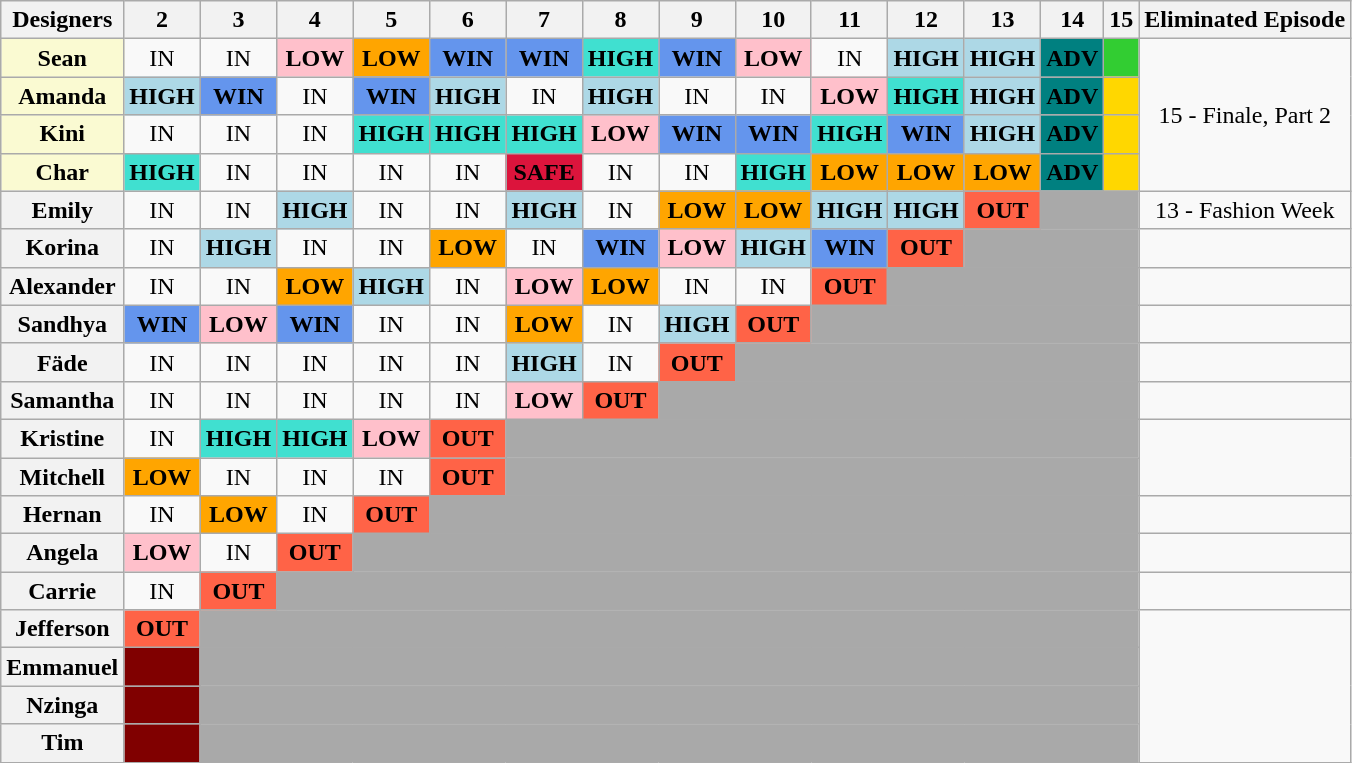<table class="wikitable" style="text-align:center">
<tr>
<th>Designers</th>
<th>2</th>
<th>3</th>
<th>4</th>
<th>5</th>
<th>6</th>
<th>7</th>
<th>8</th>
<th>9</th>
<th>10</th>
<th>11</th>
<th>12</th>
<th>13</th>
<th>14</th>
<th>15</th>
<th>Eliminated Episode</th>
</tr>
<tr>
<th style="background:#FAFAD2;">Sean</th>
<td>IN</td>
<td>IN</td>
<td style="background:pink;"><strong>LOW</strong></td>
<td style="background:orange;"><strong>LOW</strong></td>
<td style="background:cornflowerblue;"><strong>WIN</strong></td>
<td style="background:cornflowerblue;"><strong>WIN</strong></td>
<td style="background:turquoise;"><strong>HIGH</strong></td>
<td style="background:cornflowerblue;"><strong>WIN</strong></td>
<td style="background:pink;"><strong>LOW</strong></td>
<td>IN</td>
<td style="background:lightblue;"><strong>HIGH</strong></td>
<td style="background:lightblue;"><strong>HIGH</strong></td>
<td style="background:teal;"><strong>ADV</strong></td>
<td style="background:Limegreen;"><strong></strong></td>
<td rowspan="4">15 - Finale, Part 2</td>
</tr>
<tr>
<th style="background:#FAFAD2;">Amanda</th>
<td style="background:lightblue;"><strong>HIGH</strong></td>
<td style="background:cornflowerblue;"><strong>WIN</strong></td>
<td>IN</td>
<td style="background:cornflowerblue;"><strong>WIN</strong></td>
<td style="background:lightblue;"><strong>HIGH</strong></td>
<td>IN</td>
<td style="background:lightblue;"><strong>HIGH</strong></td>
<td>IN</td>
<td>IN</td>
<td style="background:pink;"><strong>LOW</strong></td>
<td style="background:turquoise;"><strong>HIGH</strong></td>
<td style="background:lightblue;"><strong>HIGH</strong></td>
<td style="background:teal;"><strong>ADV</strong></td>
<td style="background:gold;"><strong></strong></td>
</tr>
<tr>
<th style="background:#FAFAD2;">Kini</th>
<td>IN</td>
<td>IN</td>
<td>IN</td>
<td style="background:turquoise;"><strong>HIGH</strong></td>
<td style="background:turquoise;"><strong>HIGH</strong></td>
<td style="background:turquoise;"><strong>HIGH</strong></td>
<td style="background:pink;"><strong>LOW</strong></td>
<td style="background:cornflowerblue;"><strong>WIN</strong></td>
<td style="background:cornflowerblue;"><strong>WIN</strong></td>
<td style="background:turquoise;"><strong>HIGH</strong></td>
<td style="background:cornflowerblue;"><strong>WIN</strong></td>
<td style="background:lightblue;"><strong>HIGH</strong></td>
<td style="background:teal;"><strong>ADV</strong></td>
<td style="background:gold;"></td>
</tr>
<tr>
<th style="background:#FAFAD2;">Char</th>
<td style="background:turquoise;"><strong>HIGH</strong></td>
<td>IN</td>
<td>IN</td>
<td>IN</td>
<td>IN</td>
<td style="background:crimson;"><strong>SAFE</strong></td>
<td>IN</td>
<td>IN</td>
<td style="background:turquoise;"><strong>HIGH</strong></td>
<td style="background:orange;"><strong>LOW</strong></td>
<td style="background:orange;"><strong>LOW</strong></td>
<td style="background:orange;"><strong>LOW</strong></td>
<td style="background:teal;"><strong>ADV</strong></td>
<td style="background:gold;"></td>
</tr>
<tr>
<th>Emily</th>
<td>IN</td>
<td>IN</td>
<td style="background:lightblue;"><strong>HIGH</strong></td>
<td>IN</td>
<td>IN</td>
<td style="background:lightblue;"><strong>HIGH</strong></td>
<td>IN</td>
<td style="background:orange;"><strong>LOW</strong></td>
<td style="background:orange;"><strong>LOW</strong></td>
<td style="background:lightblue;"><strong>HIGH</strong></td>
<td style="background:lightblue;"><strong>HIGH</strong></td>
<td style="background:tomato;"><strong>OUT</strong></td>
<td style="background:darkgray;" colspan="2"></td>
<td>13 - Fashion Week</td>
</tr>
<tr>
<th>Korina</th>
<td>IN</td>
<td style="background:lightblue;"><strong>HIGH</strong></td>
<td>IN</td>
<td>IN</td>
<td style="background:orange;"><strong>LOW</strong></td>
<td>IN</td>
<td style="background:cornflowerblue;"><strong>WIN</strong></td>
<td style="background:pink;"><strong>LOW</strong></td>
<td style="background:lightblue;"><strong>HIGH</strong></td>
<td style="background:cornflowerblue;"><strong>WIN</strong></td>
<td style="background:tomato;"><strong>OUT</strong></td>
<td style="background:darkgray;" colspan="3"></td>
<td style="text-align:center" rowspan="1"></td>
</tr>
<tr>
<th>Alexander</th>
<td>IN</td>
<td>IN</td>
<td style="background:orange;"><strong>LOW</strong></td>
<td style="background:lightblue;"><strong>HIGH</strong></td>
<td>IN</td>
<td style="background:pink;"><strong>LOW</strong></td>
<td style="background:orange;"><strong>LOW</strong></td>
<td>IN</td>
<td>IN</td>
<td style="background:tomato;"><strong>OUT</strong></td>
<td style="background:darkgray;" colspan="4"></td>
<td style="text-align:center" rowspan="1"></td>
</tr>
<tr>
<th>Sandhya</th>
<td style="background:cornflowerblue;"><strong>WIN</strong></td>
<td style="background:pink;"><strong>LOW</strong></td>
<td style="background:cornflowerblue;"><strong>WIN</strong></td>
<td>IN</td>
<td>IN</td>
<td style="background:orange;"><strong>LOW</strong></td>
<td>IN</td>
<td style="background:lightblue;"><strong>HIGH</strong></td>
<td style="background:tomato;"><strong>OUT</strong></td>
<td style="background:darkgray;" colspan="5"></td>
<td style="text-align:center" rowspan="1"></td>
</tr>
<tr>
<th>Fäde</th>
<td>IN</td>
<td>IN</td>
<td>IN</td>
<td>IN</td>
<td>IN</td>
<td style="background:lightblue;"><strong>HIGH</strong></td>
<td>IN</td>
<td style="background:tomato;"><strong>OUT</strong></td>
<td style="background:darkgray;" colspan="6"></td>
<td></td>
</tr>
<tr>
<th>Samantha</th>
<td>IN</td>
<td>IN</td>
<td>IN</td>
<td>IN</td>
<td>IN</td>
<td style="background:pink;"><strong>LOW</strong></td>
<td style="background:tomato;"><strong>OUT</strong></td>
<td style="background:darkgray;" colspan="7"></td>
<td></td>
</tr>
<tr>
<th>Kristine</th>
<td>IN</td>
<td style="background:turquoise;"><strong>HIGH</strong></td>
<td style="background:turquoise;"><strong>HIGH</strong></td>
<td style="background:pink;"><strong>LOW</strong></td>
<td style="background:tomato;"><strong>OUT</strong></td>
<td style="background:darkgray;" colspan="9"></td>
<td style="text-align:center" rowspan="2"></td>
</tr>
<tr>
<th>Mitchell</th>
<td style="background:orange;"><strong>LOW</strong></td>
<td>IN</td>
<td>IN</td>
<td>IN</td>
<td style="background:tomato;"><strong>OUT</strong></td>
<td style="background:darkgray;" colspan="9"></td>
</tr>
<tr>
<th>Hernan</th>
<td>IN</td>
<td style="background:orange;"><strong>LOW</strong></td>
<td>IN</td>
<td style="background:tomato;"><strong>OUT</strong></td>
<td style="background:darkgray;" colspan="10"></td>
<td></td>
</tr>
<tr>
<th>Angela</th>
<td style="background:pink;"><strong>LOW</strong></td>
<td>IN</td>
<td style="background:tomato;"><strong>OUT</strong></td>
<td style="background:darkgray;" colspan="11"></td>
<td></td>
</tr>
<tr>
<th>Carrie</th>
<td>IN</td>
<td style="background:tomato;"><strong>OUT</strong></td>
<td style="background:darkgray;" colspan="12"></td>
<td></td>
</tr>
<tr>
<th>Jefferson</th>
<td style="background:tomato;"><strong>OUT</strong></td>
<td style="background:darkgray;" colspan="13"></td>
<td rowspan="4"></td>
</tr>
<tr>
<th>Emmanuel</th>
<td bgcolor="maroon"></td>
<td style="background:darkgray;" colspan="13"></td>
</tr>
<tr>
<th>Nzinga</th>
<td bgcolor="maroon"></td>
<td style="background:darkgray;" colspan="13"></td>
</tr>
<tr>
<th>Tim</th>
<td bgcolor="maroon"></td>
<td style="background:darkgray;" colspan="13"></td>
</tr>
</table>
